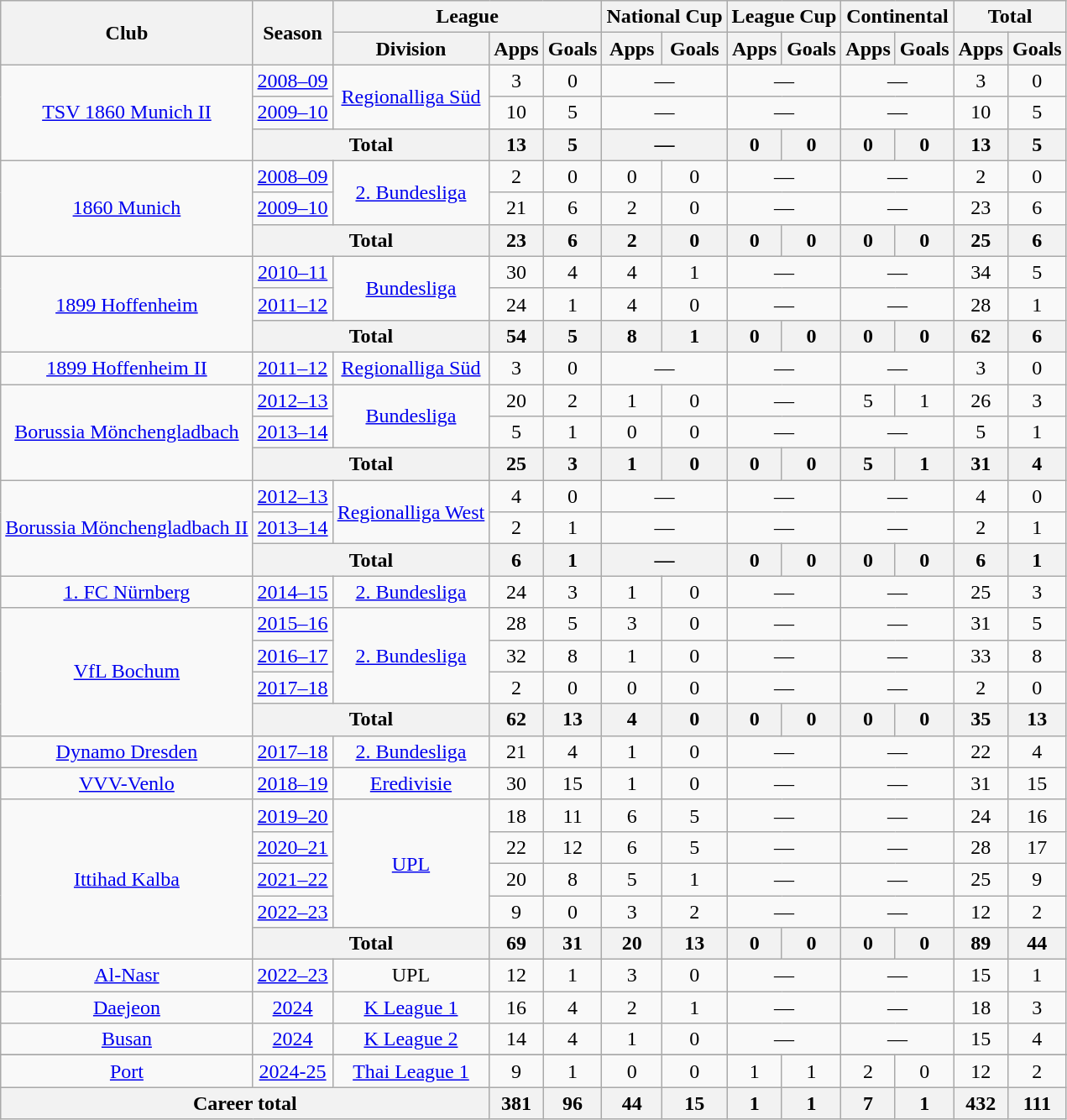<table class="wikitable" style="text-align:center">
<tr>
<th rowspan="2">Club</th>
<th rowspan="2">Season</th>
<th colspan="3">League</th>
<th colspan="2">National Cup</th>
<th colspan="2">League Cup</th>
<th colspan="2">Continental</th>
<th colspan="2">Total</th>
</tr>
<tr>
<th>Division</th>
<th>Apps</th>
<th>Goals</th>
<th>Apps</th>
<th>Goals</th>
<th>Apps</th>
<th>Goals</th>
<th>Apps</th>
<th>Goals</th>
<th>Apps</th>
<th>Goals</th>
</tr>
<tr>
<td rowspan="3"><a href='#'>TSV 1860 Munich II</a></td>
<td><a href='#'>2008–09</a></td>
<td rowspan="2"><a href='#'>Regionalliga Süd</a></td>
<td>3</td>
<td>0</td>
<td colspan="2">—</td>
<td colspan="2">—</td>
<td colspan="2">—</td>
<td>3</td>
<td>0</td>
</tr>
<tr>
<td><a href='#'>2009–10</a></td>
<td>10</td>
<td>5</td>
<td colspan="2">—</td>
<td colspan="2">—</td>
<td colspan="2">—</td>
<td>10</td>
<td>5</td>
</tr>
<tr>
<th colspan="2">Total</th>
<th>13</th>
<th>5</th>
<th colspan="2">—</th>
<th>0</th>
<th>0</th>
<th>0</th>
<th>0</th>
<th>13</th>
<th>5</th>
</tr>
<tr>
<td rowspan="3"><a href='#'>1860 Munich</a></td>
<td><a href='#'>2008–09</a></td>
<td rowspan="2"><a href='#'>2. Bundesliga</a></td>
<td>2</td>
<td>0</td>
<td>0</td>
<td>0</td>
<td colspan="2">—</td>
<td colspan="2">—</td>
<td>2</td>
<td>0</td>
</tr>
<tr>
<td><a href='#'>2009–10</a></td>
<td>21</td>
<td>6</td>
<td>2</td>
<td>0</td>
<td colspan="2">—</td>
<td colspan="2">—</td>
<td>23</td>
<td>6</td>
</tr>
<tr>
<th colspan="2">Total</th>
<th>23</th>
<th>6</th>
<th>2</th>
<th>0</th>
<th>0</th>
<th>0</th>
<th>0</th>
<th>0</th>
<th>25</th>
<th>6</th>
</tr>
<tr>
<td rowspan="3"><a href='#'>1899 Hoffenheim</a></td>
<td><a href='#'>2010–11</a></td>
<td rowspan="2"><a href='#'>Bundesliga</a></td>
<td>30</td>
<td>4</td>
<td>4</td>
<td>1</td>
<td colspan="2">—</td>
<td colspan="2">—</td>
<td>34</td>
<td>5</td>
</tr>
<tr>
<td><a href='#'>2011–12</a></td>
<td>24</td>
<td>1</td>
<td>4</td>
<td>0</td>
<td colspan="2">—</td>
<td colspan="2">—</td>
<td>28</td>
<td>1</td>
</tr>
<tr>
<th colspan="2">Total</th>
<th>54</th>
<th>5</th>
<th>8</th>
<th>1</th>
<th>0</th>
<th>0</th>
<th>0</th>
<th>0</th>
<th>62</th>
<th>6</th>
</tr>
<tr>
<td><a href='#'>1899 Hoffenheim II</a></td>
<td><a href='#'>2011–12</a></td>
<td><a href='#'>Regionalliga Süd</a></td>
<td>3</td>
<td>0</td>
<td colspan="2">—</td>
<td colspan="2">—</td>
<td colspan="2">—</td>
<td>3</td>
<td>0</td>
</tr>
<tr>
<td rowspan="3"><a href='#'>Borussia Mönchengladbach</a></td>
<td><a href='#'>2012–13</a></td>
<td rowspan="2"><a href='#'>Bundesliga</a></td>
<td>20</td>
<td>2</td>
<td>1</td>
<td>0</td>
<td colspan="2">—</td>
<td>5</td>
<td>1</td>
<td>26</td>
<td>3</td>
</tr>
<tr>
<td><a href='#'>2013–14</a></td>
<td>5</td>
<td>1</td>
<td>0</td>
<td>0</td>
<td colspan="2">—</td>
<td colspan="2">—</td>
<td>5</td>
<td>1</td>
</tr>
<tr>
<th colspan="2">Total</th>
<th>25</th>
<th>3</th>
<th>1</th>
<th>0</th>
<th>0</th>
<th>0</th>
<th>5</th>
<th>1</th>
<th>31</th>
<th>4</th>
</tr>
<tr>
<td rowspan="3"><a href='#'>Borussia Mönchengladbach II</a></td>
<td><a href='#'>2012–13</a></td>
<td rowspan="2"><a href='#'>Regionalliga West</a></td>
<td>4</td>
<td>0</td>
<td colspan="2">—</td>
<td colspan="2">—</td>
<td colspan="2">—</td>
<td>4</td>
<td>0</td>
</tr>
<tr>
<td><a href='#'>2013–14</a></td>
<td>2</td>
<td>1</td>
<td colspan="2">—</td>
<td colspan="2">—</td>
<td colspan="2">—</td>
<td>2</td>
<td>1</td>
</tr>
<tr>
<th colspan="2">Total</th>
<th>6</th>
<th>1</th>
<th colspan="2">—</th>
<th>0</th>
<th>0</th>
<th>0</th>
<th>0</th>
<th>6</th>
<th>1</th>
</tr>
<tr>
<td><a href='#'>1. FC Nürnberg</a></td>
<td><a href='#'>2014–15</a></td>
<td><a href='#'>2. Bundesliga</a></td>
<td>24</td>
<td>3</td>
<td>1</td>
<td>0</td>
<td colspan="2">—</td>
<td colspan="2">—</td>
<td>25</td>
<td>3</td>
</tr>
<tr>
<td rowspan="4"><a href='#'>VfL Bochum</a></td>
<td><a href='#'>2015–16</a></td>
<td rowspan="3"><a href='#'>2. Bundesliga</a></td>
<td>28</td>
<td>5</td>
<td>3</td>
<td>0</td>
<td colspan="2">—</td>
<td colspan="2">—</td>
<td>31</td>
<td>5</td>
</tr>
<tr>
<td><a href='#'>2016–17</a></td>
<td>32</td>
<td>8</td>
<td>1</td>
<td>0</td>
<td colspan="2">—</td>
<td colspan="2">—</td>
<td>33</td>
<td>8</td>
</tr>
<tr>
<td><a href='#'>2017–18</a></td>
<td>2</td>
<td>0</td>
<td>0</td>
<td>0</td>
<td colspan="2">—</td>
<td colspan="2">—</td>
<td>2</td>
<td>0</td>
</tr>
<tr>
<th colspan="2">Total</th>
<th>62</th>
<th>13</th>
<th>4</th>
<th>0</th>
<th>0</th>
<th>0</th>
<th>0</th>
<th>0</th>
<th>35</th>
<th>13</th>
</tr>
<tr>
<td><a href='#'>Dynamo Dresden</a></td>
<td><a href='#'>2017–18</a></td>
<td><a href='#'>2. Bundesliga</a></td>
<td>21</td>
<td>4</td>
<td>1</td>
<td>0</td>
<td colspan="2">—</td>
<td colspan="2">—</td>
<td>22</td>
<td>4</td>
</tr>
<tr>
<td><a href='#'>VVV-Venlo</a></td>
<td><a href='#'>2018–19</a></td>
<td><a href='#'>Eredivisie</a></td>
<td>30</td>
<td>15</td>
<td>1</td>
<td>0</td>
<td colspan="2">—</td>
<td colspan="2">—</td>
<td>31</td>
<td>15</td>
</tr>
<tr>
<td rowspan="5"><a href='#'>Ittihad Kalba</a></td>
<td><a href='#'>2019–20</a></td>
<td rowspan="4"><a href='#'>UPL</a></td>
<td>18</td>
<td>11</td>
<td>6</td>
<td>5</td>
<td colspan="2">—</td>
<td colspan="2">—</td>
<td>24</td>
<td>16</td>
</tr>
<tr>
<td><a href='#'>2020–21</a></td>
<td>22</td>
<td>12</td>
<td>6</td>
<td>5</td>
<td colspan="2">—</td>
<td colspan="2">—</td>
<td>28</td>
<td>17</td>
</tr>
<tr>
<td><a href='#'>2021–22</a></td>
<td>20</td>
<td>8</td>
<td>5</td>
<td>1</td>
<td colspan="2">—</td>
<td colspan="2">—</td>
<td>25</td>
<td>9</td>
</tr>
<tr>
<td><a href='#'>2022–23</a></td>
<td>9</td>
<td>0</td>
<td>3</td>
<td>2</td>
<td colspan="2">—</td>
<td colspan="2">—</td>
<td>12</td>
<td>2</td>
</tr>
<tr>
<th colspan="2">Total</th>
<th>69</th>
<th>31</th>
<th>20</th>
<th>13</th>
<th>0</th>
<th>0</th>
<th>0</th>
<th>0</th>
<th>89</th>
<th>44</th>
</tr>
<tr>
<td><a href='#'>Al-Nasr</a></td>
<td><a href='#'>2022–23</a></td>
<td>UPL</td>
<td>12</td>
<td>1</td>
<td>3</td>
<td>0</td>
<td colspan="2">—</td>
<td colspan="2">—</td>
<td>15</td>
<td>1</td>
</tr>
<tr>
<td><a href='#'>Daejeon</a></td>
<td><a href='#'>2024</a></td>
<td><a href='#'>K League 1</a></td>
<td>16</td>
<td>4</td>
<td>2</td>
<td>1</td>
<td colspan="2">—</td>
<td colspan="2">—</td>
<td>18</td>
<td>3</td>
</tr>
<tr>
<td><a href='#'>Busan</a></td>
<td><a href='#'>2024</a></td>
<td><a href='#'>K League 2</a></td>
<td>14</td>
<td>4</td>
<td>1</td>
<td>0</td>
<td colspan="2">—</td>
<td colspan="2">—</td>
<td>15</td>
<td>4</td>
</tr>
<tr>
</tr>
<tr>
<td><a href='#'>Port</a></td>
<td><a href='#'>2024-25</a></td>
<td><a href='#'>Thai League 1</a></td>
<td>9</td>
<td>1</td>
<td>0</td>
<td>0</td>
<td>1</td>
<td>1</td>
<td>2</td>
<td>0</td>
<td>12</td>
<td>2</td>
</tr>
<tr>
<th colspan="3">Career total</th>
<th>381</th>
<th>96</th>
<th>44</th>
<th>15</th>
<th>1</th>
<th>1</th>
<th>7</th>
<th>1</th>
<th>432</th>
<th>111</th>
</tr>
</table>
